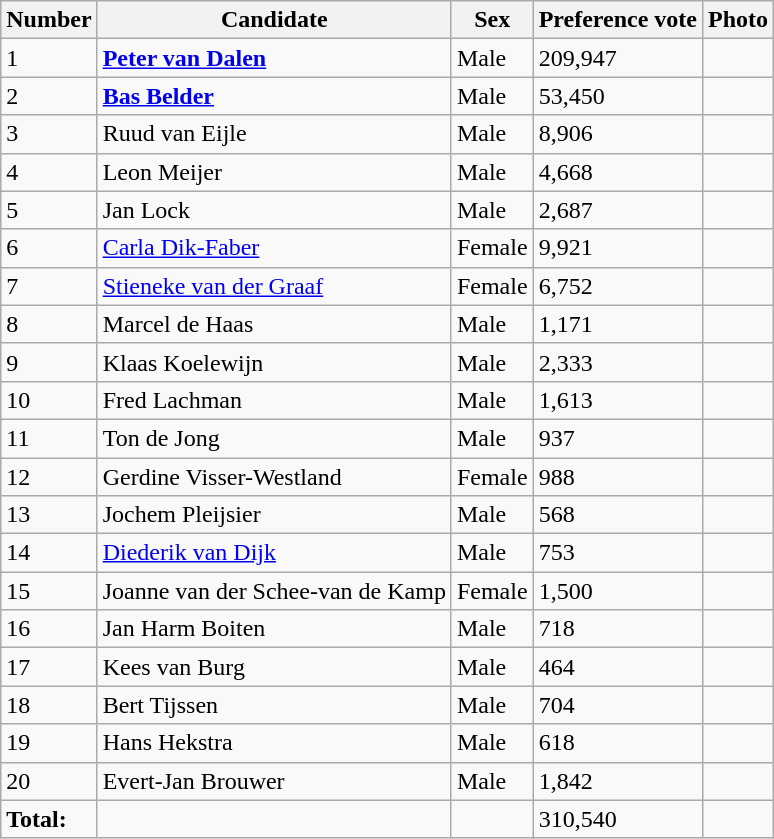<table class="wikitable vatop">
<tr>
<th>Number</th>
<th>Candidate</th>
<th>Sex</th>
<th>Preference vote</th>
<th>Photo</th>
</tr>
<tr>
<td>1</td>
<td><strong><a href='#'>Peter van Dalen</a></strong></td>
<td>Male</td>
<td>209,947</td>
<td></td>
</tr>
<tr>
<td>2</td>
<td><strong><a href='#'>Bas Belder</a></strong></td>
<td>Male</td>
<td>53,450</td>
<td></td>
</tr>
<tr>
<td>3</td>
<td>Ruud van Eijle</td>
<td>Male</td>
<td>8,906</td>
<td></td>
</tr>
<tr>
<td>4</td>
<td>Leon Meijer</td>
<td>Male</td>
<td>4,668</td>
<td></td>
</tr>
<tr>
<td>5</td>
<td>Jan Lock</td>
<td>Male</td>
<td>2,687</td>
<td></td>
</tr>
<tr>
<td>6</td>
<td><a href='#'>Carla Dik-Faber</a></td>
<td>Female</td>
<td>9,921</td>
<td></td>
</tr>
<tr>
<td>7</td>
<td><a href='#'>Stieneke van der Graaf</a></td>
<td>Female</td>
<td>6,752</td>
<td></td>
</tr>
<tr>
<td>8</td>
<td>Marcel de Haas</td>
<td>Male</td>
<td>1,171</td>
<td></td>
</tr>
<tr>
<td>9</td>
<td>Klaas Koelewijn</td>
<td>Male</td>
<td>2,333</td>
<td></td>
</tr>
<tr>
<td>10</td>
<td>Fred Lachman</td>
<td>Male</td>
<td>1,613</td>
<td></td>
</tr>
<tr>
<td>11</td>
<td>Ton de Jong</td>
<td>Male</td>
<td>937</td>
<td></td>
</tr>
<tr>
<td>12</td>
<td>Gerdine Visser-Westland</td>
<td>Female</td>
<td>988</td>
<td></td>
</tr>
<tr>
<td>13</td>
<td>Jochem Pleijsier</td>
<td>Male</td>
<td>568</td>
<td></td>
</tr>
<tr>
<td>14</td>
<td><a href='#'>Diederik van Dijk</a></td>
<td>Male</td>
<td>753</td>
<td></td>
</tr>
<tr>
<td>15</td>
<td>Joanne van der Schee-van de Kamp</td>
<td>Female</td>
<td>1,500</td>
<td></td>
</tr>
<tr>
<td>16</td>
<td>Jan Harm Boiten</td>
<td>Male</td>
<td>718</td>
<td></td>
</tr>
<tr>
<td>17</td>
<td>Kees van Burg</td>
<td>Male</td>
<td>464</td>
<td></td>
</tr>
<tr>
<td>18</td>
<td>Bert Tijssen</td>
<td>Male</td>
<td>704</td>
<td></td>
</tr>
<tr>
<td>19</td>
<td>Hans Hekstra</td>
<td>Male</td>
<td>618</td>
<td></td>
</tr>
<tr>
<td>20</td>
<td>Evert-Jan Brouwer</td>
<td>Male</td>
<td>1,842</td>
<td></td>
</tr>
<tr>
<td><strong>Total:</strong></td>
<td></td>
<td></td>
<td>310,540</td>
<td></td>
</tr>
</table>
